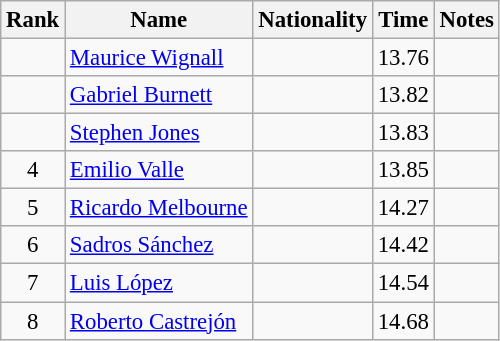<table class="wikitable sortable" style="text-align:center;font-size:95%">
<tr>
<th>Rank</th>
<th>Name</th>
<th>Nationality</th>
<th>Time</th>
<th>Notes</th>
</tr>
<tr>
<td></td>
<td align=left><a href='#'>Maurice Wignall</a></td>
<td align=left></td>
<td>13.76</td>
<td></td>
</tr>
<tr>
<td></td>
<td align=left><a href='#'>Gabriel Burnett</a></td>
<td align=left></td>
<td>13.82</td>
<td></td>
</tr>
<tr>
<td></td>
<td align=left><a href='#'>Stephen Jones</a></td>
<td align=left></td>
<td>13.83</td>
<td></td>
</tr>
<tr>
<td>4</td>
<td align=left><a href='#'>Emilio Valle</a></td>
<td align=left></td>
<td>13.85</td>
<td></td>
</tr>
<tr>
<td>5</td>
<td align=left><a href='#'>Ricardo Melbourne</a></td>
<td align=left></td>
<td>14.27</td>
<td></td>
</tr>
<tr>
<td>6</td>
<td align=left><a href='#'>Sadros Sánchez</a></td>
<td align=left></td>
<td>14.42</td>
<td></td>
</tr>
<tr>
<td>7</td>
<td align=left><a href='#'>Luis López</a></td>
<td align=left></td>
<td>14.54</td>
<td></td>
</tr>
<tr>
<td>8</td>
<td align=left><a href='#'>Roberto Castrejón</a></td>
<td align=left></td>
<td>14.68</td>
<td></td>
</tr>
</table>
